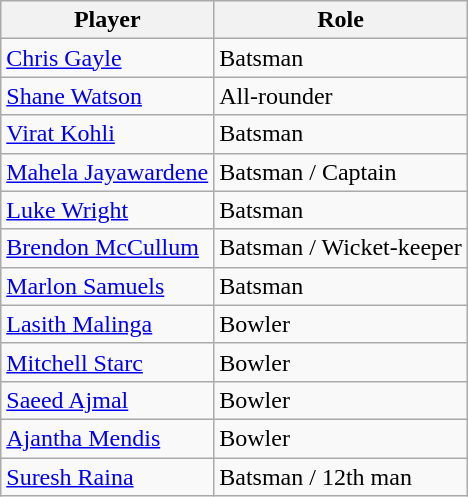<table class="wikitable">
<tr>
<th>Player</th>
<th>Role</th>
</tr>
<tr>
<td> <a href='#'>Chris Gayle</a></td>
<td>Batsman</td>
</tr>
<tr>
<td> <a href='#'>Shane Watson</a></td>
<td>All-rounder</td>
</tr>
<tr>
<td> <a href='#'>Virat Kohli</a></td>
<td>Batsman</td>
</tr>
<tr>
<td> <a href='#'>Mahela Jayawardene</a></td>
<td>Batsman / Captain</td>
</tr>
<tr>
<td> <a href='#'>Luke Wright</a></td>
<td>Batsman</td>
</tr>
<tr>
<td> <a href='#'>Brendon McCullum</a></td>
<td>Batsman / Wicket-keeper</td>
</tr>
<tr>
<td> <a href='#'>Marlon Samuels</a></td>
<td>Batsman</td>
</tr>
<tr>
<td> <a href='#'>Lasith Malinga</a></td>
<td>Bowler</td>
</tr>
<tr>
<td> <a href='#'>Mitchell Starc</a></td>
<td>Bowler</td>
</tr>
<tr>
<td> <a href='#'>Saeed Ajmal</a></td>
<td>Bowler</td>
</tr>
<tr>
<td> <a href='#'>Ajantha Mendis</a></td>
<td>Bowler</td>
</tr>
<tr>
<td> <a href='#'>Suresh Raina</a></td>
<td>Batsman / 12th man</td>
</tr>
</table>
